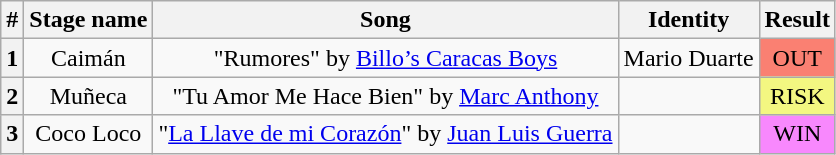<table class="wikitable plainrowheaders" style="text-align: center">
<tr>
<th>#</th>
<th>Stage name</th>
<th>Song</th>
<th>Identity</th>
<th>Result</th>
</tr>
<tr>
<th>1</th>
<td>Caimán</td>
<td>"Rumores" by <a href='#'>Billo’s Caracas Boys</a></td>
<td>Mario Duarte</td>
<td bgcolor=salmon>OUT</td>
</tr>
<tr>
<th>2</th>
<td>Muñeca</td>
<td>"Tu Amor Me Hace Bien" by <a href='#'>Marc Anthony</a></td>
<td></td>
<td bgcolor=#F3F781>RISK</td>
</tr>
<tr>
<th>3</th>
<td>Coco Loco</td>
<td>"<a href='#'>La Llave de mi Corazón</a>" by <a href='#'>Juan Luis Guerra</a></td>
<td></td>
<td bgcolor=#F888FD>WIN</td>
</tr>
</table>
